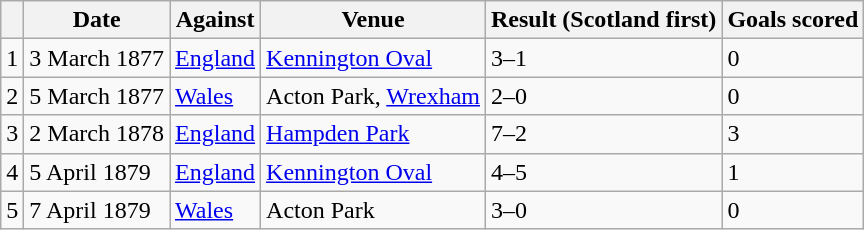<table class="wikitable">
<tr>
<th></th>
<th>Date</th>
<th>Against</th>
<th>Venue</th>
<th>Result (Scotland first)</th>
<th>Goals scored</th>
</tr>
<tr>
<td>1</td>
<td>3 March 1877</td>
<td><a href='#'>England</a></td>
<td><a href='#'>Kennington Oval</a></td>
<td>3–1</td>
<td>0</td>
</tr>
<tr>
<td>2</td>
<td>5 March 1877</td>
<td><a href='#'>Wales</a></td>
<td>Acton Park, <a href='#'>Wrexham</a></td>
<td>2–0</td>
<td>0</td>
</tr>
<tr>
<td>3</td>
<td>2 March 1878</td>
<td><a href='#'>England</a></td>
<td><a href='#'>Hampden Park</a></td>
<td>7–2</td>
<td>3</td>
</tr>
<tr>
<td>4</td>
<td>5 April 1879</td>
<td><a href='#'>England</a></td>
<td><a href='#'>Kennington Oval</a></td>
<td>4–5</td>
<td>1</td>
</tr>
<tr>
<td>5</td>
<td>7 April 1879</td>
<td><a href='#'>Wales</a></td>
<td>Acton Park</td>
<td>3–0</td>
<td>0</td>
</tr>
</table>
